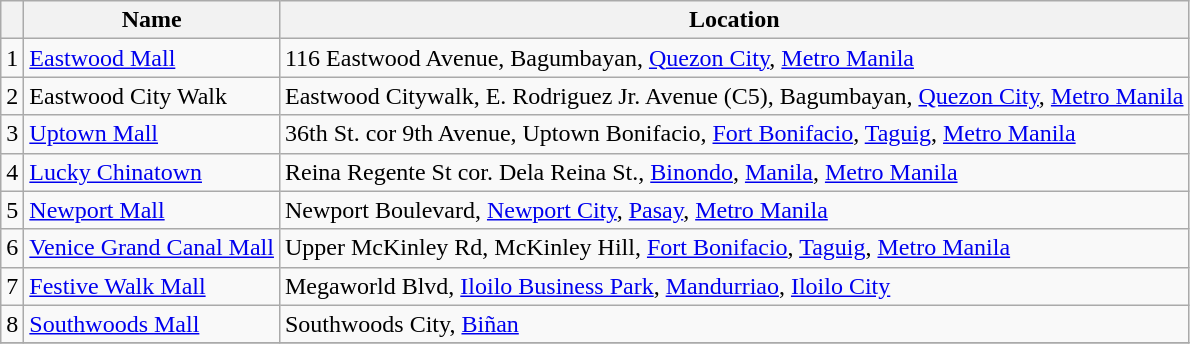<table class="wikitable">
<tr>
<th></th>
<th>Name</th>
<th>Location</th>
</tr>
<tr>
<td>1</td>
<td><a href='#'>Eastwood Mall</a></td>
<td>116 Eastwood Avenue, Bagumbayan, <a href='#'>Quezon City</a>, <a href='#'>Metro Manila</a></td>
</tr>
<tr>
<td>2</td>
<td>Eastwood City Walk</td>
<td>Eastwood Citywalk, E. Rodriguez Jr. Avenue (C5), Bagumbayan, <a href='#'>Quezon City</a>, <a href='#'>Metro Manila</a></td>
</tr>
<tr>
<td>3</td>
<td><a href='#'>Uptown Mall</a></td>
<td>36th St. cor 9th Avenue, Uptown Bonifacio, <a href='#'>Fort Bonifacio</a>, <a href='#'>Taguig</a>, <a href='#'>Metro Manila</a></td>
</tr>
<tr>
<td>4</td>
<td><a href='#'>Lucky Chinatown</a></td>
<td>Reina Regente St cor. Dela Reina St., <a href='#'>Binondo</a>, <a href='#'>Manila</a>, <a href='#'>Metro Manila</a></td>
</tr>
<tr>
<td>5</td>
<td><a href='#'>Newport Mall</a></td>
<td>Newport Boulevard, <a href='#'>Newport City</a>, <a href='#'>Pasay</a>, <a href='#'>Metro Manila</a></td>
</tr>
<tr>
<td>6</td>
<td><a href='#'>Venice Grand Canal Mall</a></td>
<td>Upper McKinley Rd, McKinley Hill, <a href='#'>Fort Bonifacio</a>, <a href='#'>Taguig</a>, <a href='#'>Metro Manila</a></td>
</tr>
<tr>
<td>7</td>
<td><a href='#'>Festive Walk Mall</a></td>
<td>Megaworld Blvd, <a href='#'>Iloilo Business Park</a>, <a href='#'>Mandurriao</a>, <a href='#'>Iloilo City</a></td>
</tr>
<tr>
<td>8</td>
<td><a href='#'>Southwoods Mall</a></td>
<td>Southwoods City, <a href='#'>Biñan</a></td>
</tr>
<tr>
</tr>
</table>
